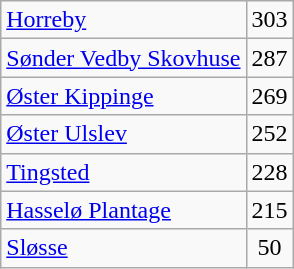<table class="wikitable" style="float:left; margin-right:1em">
<tr>
<td><a href='#'>Horreby</a></td>
<td align="center">303</td>
</tr>
<tr>
<td><a href='#'>Sønder Vedby Skovhuse</a></td>
<td align="center">287</td>
</tr>
<tr>
<td><a href='#'>Øster Kippinge</a></td>
<td align="center">269</td>
</tr>
<tr>
<td><a href='#'>Øster Ulslev</a></td>
<td align="center">252</td>
</tr>
<tr>
<td><a href='#'>Tingsted</a></td>
<td align="center">228</td>
</tr>
<tr>
<td><a href='#'>Hasselø Plantage</a></td>
<td align="center">215</td>
</tr>
<tr>
<td><a href='#'>Sløsse</a></td>
<td align="center">50</td>
</tr>
</table>
